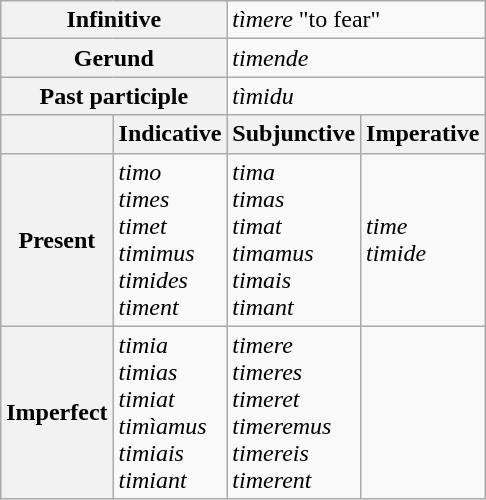<table class="wikitable">
<tr>
<th colspan=2>Infinitive</th>
<td colspan=2><em>tìmere</em> "to fear"</td>
</tr>
<tr>
<th colspan=2>Gerund</th>
<td colspan=2><em>timende</em></td>
</tr>
<tr>
<th colspan=2>Past participle</th>
<td colspan=2><em>tìmidu</em></td>
</tr>
<tr>
<th></th>
<th>Indicative</th>
<th>Subjunctive</th>
<th>Imperative</th>
</tr>
<tr>
<th>Present</th>
<td><em>timo</em><br><em>times</em><br><em>timet</em><br><em>timimus</em><br><em>timides</em><br><em>timent</em></td>
<td><em>tima</em><br><em>timas</em><br><em>timat</em><br><em>timamus</em><br><em>timais</em><br><em>timant</em></td>
<td><em>time</em><br><em>timide</em></td>
</tr>
<tr>
<th>Imperfect</th>
<td><em>timia</em><br><em>timias</em><br><em>timiat</em><br><em>timìamus</em><br><em>timiais</em><br><em>timiant</em></td>
<td><em>timere</em><br><em>timeres</em><br><em>timeret</em><br><em>timeremus</em><br><em>timereis</em><br><em>timerent</em></td>
<td></td>
</tr>
</table>
